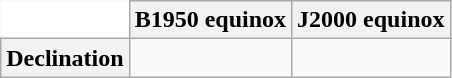<table class="wikitable" style="border: none">
<tr>
<td style="border: none; background: white"></td>
<th scope="col">B1950 equinox</th>
<th scope="col">J2000 equinox</th>
</tr>
<tr>
<th scope="row">Declination</th>
<td></td>
<td></td>
</tr>
</table>
